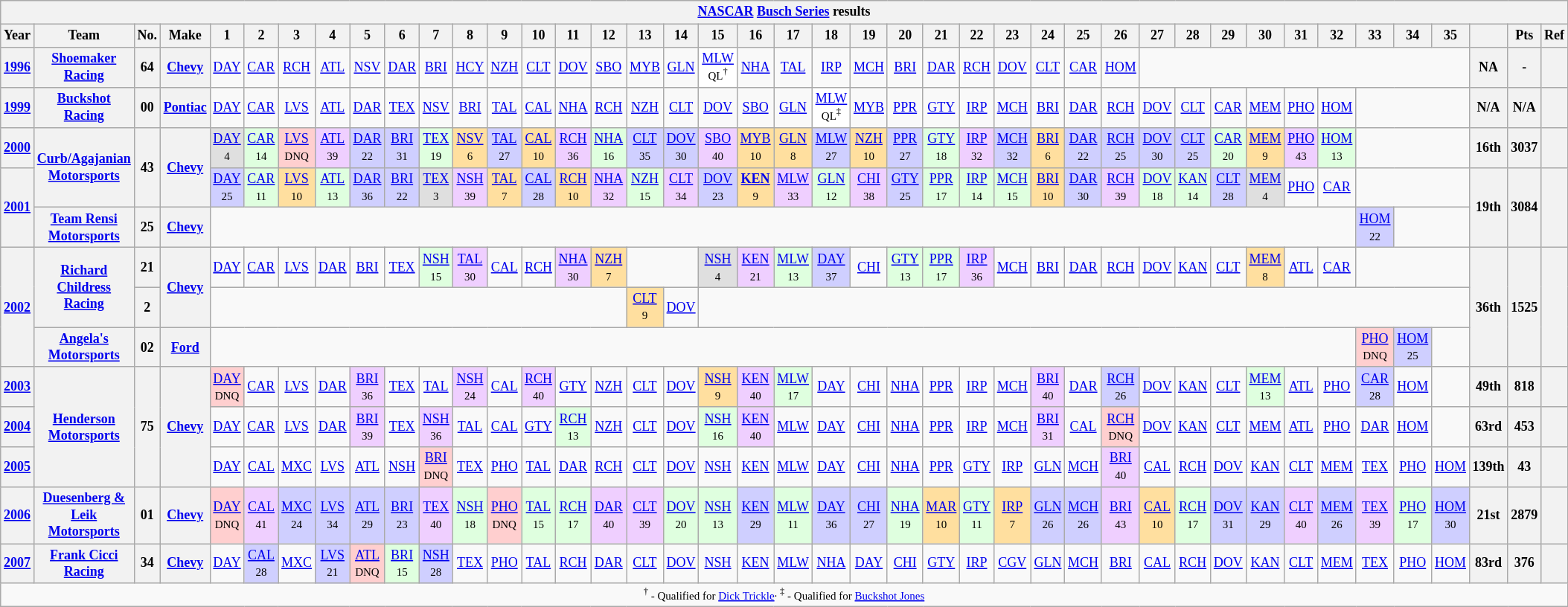<table class="wikitable" style="text-align:center; font-size:75%">
<tr>
<th colspan=42><a href='#'>NASCAR</a> <a href='#'>Busch Series</a> results</th>
</tr>
<tr>
<th>Year</th>
<th>Team</th>
<th>No.</th>
<th>Make</th>
<th>1</th>
<th>2</th>
<th>3</th>
<th>4</th>
<th>5</th>
<th>6</th>
<th>7</th>
<th>8</th>
<th>9</th>
<th>10</th>
<th>11</th>
<th>12</th>
<th>13</th>
<th>14</th>
<th>15</th>
<th>16</th>
<th>17</th>
<th>18</th>
<th>19</th>
<th>20</th>
<th>21</th>
<th>22</th>
<th>23</th>
<th>24</th>
<th>25</th>
<th>26</th>
<th>27</th>
<th>28</th>
<th>29</th>
<th>30</th>
<th>31</th>
<th>32</th>
<th>33</th>
<th>34</th>
<th>35</th>
<th></th>
<th>Pts</th>
<th>Ref</th>
</tr>
<tr>
<th><a href='#'>1996</a></th>
<th><a href='#'>Shoemaker Racing</a></th>
<th>64</th>
<th><a href='#'>Chevy</a></th>
<td><a href='#'>DAY</a></td>
<td><a href='#'>CAR</a></td>
<td><a href='#'>RCH</a></td>
<td><a href='#'>ATL</a></td>
<td><a href='#'>NSV</a></td>
<td><a href='#'>DAR</a></td>
<td><a href='#'>BRI</a></td>
<td><a href='#'>HCY</a></td>
<td><a href='#'>NZH</a></td>
<td><a href='#'>CLT</a></td>
<td><a href='#'>DOV</a></td>
<td><a href='#'>SBO</a></td>
<td><a href='#'>MYB</a></td>
<td><a href='#'>GLN</a></td>
<td style="background:#FFFFFF;"><a href='#'>MLW</a><br><small>QL<sup>†</sup></small></td>
<td><a href='#'>NHA</a></td>
<td><a href='#'>TAL</a></td>
<td><a href='#'>IRP</a></td>
<td><a href='#'>MCH</a></td>
<td><a href='#'>BRI</a></td>
<td><a href='#'>DAR</a></td>
<td><a href='#'>RCH</a></td>
<td><a href='#'>DOV</a></td>
<td><a href='#'>CLT</a></td>
<td><a href='#'>CAR</a></td>
<td><a href='#'>HOM</a></td>
<td colspan=9></td>
<th>NA</th>
<th>-</th>
<th></th>
</tr>
<tr>
<th><a href='#'>1999</a></th>
<th><a href='#'>Buckshot Racing</a></th>
<th>00</th>
<th><a href='#'>Pontiac</a></th>
<td><a href='#'>DAY</a></td>
<td><a href='#'>CAR</a></td>
<td><a href='#'>LVS</a></td>
<td><a href='#'>ATL</a></td>
<td><a href='#'>DAR</a></td>
<td><a href='#'>TEX</a></td>
<td><a href='#'>NSV</a></td>
<td><a href='#'>BRI</a></td>
<td><a href='#'>TAL</a></td>
<td><a href='#'>CAL</a></td>
<td><a href='#'>NHA</a></td>
<td><a href='#'>RCH</a></td>
<td><a href='#'>NZH</a></td>
<td><a href='#'>CLT</a></td>
<td><a href='#'>DOV</a></td>
<td><a href='#'>SBO</a></td>
<td><a href='#'>GLN</a></td>
<td style="background:#FFFFFF;"><a href='#'>MLW</a><br><small>QL<sup>‡</sup></small></td>
<td><a href='#'>MYB</a></td>
<td><a href='#'>PPR</a></td>
<td><a href='#'>GTY</a></td>
<td><a href='#'>IRP</a></td>
<td><a href='#'>MCH</a></td>
<td><a href='#'>BRI</a></td>
<td><a href='#'>DAR</a></td>
<td><a href='#'>RCH</a></td>
<td><a href='#'>DOV</a></td>
<td><a href='#'>CLT</a></td>
<td><a href='#'>CAR</a></td>
<td><a href='#'>MEM</a></td>
<td><a href='#'>PHO</a></td>
<td><a href='#'>HOM</a></td>
<td colspan=3></td>
<th>N/A</th>
<th>N/A</th>
<th></th>
</tr>
<tr>
<th><a href='#'>2000</a></th>
<th rowspan=2><a href='#'>Curb/Agajanian Motorsports</a></th>
<th rowspan=2>43</th>
<th rowspan=2><a href='#'>Chevy</a></th>
<td style="background:#DFDFDF;"><a href='#'>DAY</a><br><small>4</small></td>
<td style="background:#DFFFDF;"><a href='#'>CAR</a><br><small>14</small></td>
<td style="background:#FFCFCF;"><a href='#'>LVS</a><br><small>DNQ</small></td>
<td style="background:#EFCFFF;"><a href='#'>ATL</a><br><small>39</small></td>
<td style="background:#CFCFFF;"><a href='#'>DAR</a><br><small>22</small></td>
<td style="background:#CFCFFF;"><a href='#'>BRI</a><br><small>31</small></td>
<td style="background:#DFFFDF;"><a href='#'>TEX</a><br><small>19</small></td>
<td style="background:#FFDF9F;"><a href='#'>NSV</a><br><small>6</small></td>
<td style="background:#CFCFFF;"><a href='#'>TAL</a><br><small>27</small></td>
<td style="background:#FFDF9F;"><a href='#'>CAL</a><br><small>10</small></td>
<td style="background:#EFCFFF;"><a href='#'>RCH</a><br><small>36</small></td>
<td style="background:#DFFFDF;"><a href='#'>NHA</a><br><small>16</small></td>
<td style="background:#CFCFFF;"><a href='#'>CLT</a><br><small>35</small></td>
<td style="background:#CFCFFF;"><a href='#'>DOV</a><br><small>30</small></td>
<td style="background:#EFCFFF;"><a href='#'>SBO</a><br><small>40</small></td>
<td style="background:#FFDF9F;"><a href='#'>MYB</a><br><small>10</small></td>
<td style="background:#FFDF9F;"><a href='#'>GLN</a><br><small>8</small></td>
<td style="background:#CFCFFF;"><a href='#'>MLW</a><br><small>27</small></td>
<td style="background:#FFDF9F;"><a href='#'>NZH</a><br><small>10</small></td>
<td style="background:#CFCFFF;"><a href='#'>PPR</a><br><small>27</small></td>
<td style="background:#DFFFDF;"><a href='#'>GTY</a><br><small>18</small></td>
<td style="background:#EFCFFF;"><a href='#'>IRP</a><br><small>32</small></td>
<td style="background:#CFCFFF;"><a href='#'>MCH</a><br><small>32</small></td>
<td style="background:#FFDF9F;"><a href='#'>BRI</a><br><small>6</small></td>
<td style="background:#CFCFFF;"><a href='#'>DAR</a><br><small>22</small></td>
<td style="background:#CFCFFF;"><a href='#'>RCH</a><br><small>25</small></td>
<td style="background:#CFCFFF;"><a href='#'>DOV</a><br><small>30</small></td>
<td style="background:#CFCFFF;"><a href='#'>CLT</a><br><small>25</small></td>
<td style="background:#DFFFDF;"><a href='#'>CAR</a><br><small>20</small></td>
<td style="background:#FFDF9F;"><a href='#'>MEM</a><br><small>9</small></td>
<td style="background:#EFCFFF;"><a href='#'>PHO</a><br><small>43</small></td>
<td style="background:#DFFFDF;"><a href='#'>HOM</a><br><small>13</small></td>
<td colspan=3></td>
<th>16th</th>
<th>3037</th>
<th></th>
</tr>
<tr>
<th rowspan=2><a href='#'>2001</a></th>
<td style="background:#CFCFFF;"><a href='#'>DAY</a><br><small>25</small></td>
<td style="background:#DFFFDF;"><a href='#'>CAR</a><br><small>11</small></td>
<td style="background:#FFDF9F;"><a href='#'>LVS</a><br><small>10</small></td>
<td style="background:#DFFFDF;"><a href='#'>ATL</a><br><small>13</small></td>
<td style="background:#CFCFFF;"><a href='#'>DAR</a><br><small>36</small></td>
<td style="background:#CFCFFF;"><a href='#'>BRI</a><br><small>22</small></td>
<td style="background:#DFDFDF;"><a href='#'>TEX</a><br><small>3</small></td>
<td style="background:#EFCFFF;"><a href='#'>NSH</a><br><small>39</small></td>
<td style="background:#FFDF9F;"><a href='#'>TAL</a><br><small>7</small></td>
<td style="background:#CFCFFF;"><a href='#'>CAL</a><br><small>28</small></td>
<td style="background:#FFDF9F;"><a href='#'>RCH</a><br><small>10</small></td>
<td style="background:#EFCFFF;"><a href='#'>NHA</a><br><small>32</small></td>
<td style="background:#DFFFDF;"><a href='#'>NZH</a><br><small>15</small></td>
<td style="background:#EFCFFF;"><a href='#'>CLT</a><br><small>34</small></td>
<td style="background:#CFCFFF;"><a href='#'>DOV</a><br><small>23</small></td>
<td style="background:#FFDF9F;"><strong><a href='#'>KEN</a></strong><br><small>9</small></td>
<td style="background:#EFCFFF;"><a href='#'>MLW</a><br><small>33</small></td>
<td style="background:#DFFFDF;"><a href='#'>GLN</a><br><small>12</small></td>
<td style="background:#EFCFFF;"><a href='#'>CHI</a><br><small>38</small></td>
<td style="background:#CFCFFF;"><a href='#'>GTY</a><br><small>25</small></td>
<td style="background:#DFFFDF;"><a href='#'>PPR</a><br><small>17</small></td>
<td style="background:#DFFFDF;"><a href='#'>IRP</a><br><small>14</small></td>
<td style="background:#DFFFDF;"><a href='#'>MCH</a><br><small>15</small></td>
<td style="background:#FFDF9F;"><a href='#'>BRI</a><br><small>10</small></td>
<td style="background:#CFCFFF;"><a href='#'>DAR</a><br><small>30</small></td>
<td style="background:#EFCFFF;"><a href='#'>RCH</a><br><small>39</small></td>
<td style="background:#DFFFDF;"><a href='#'>DOV</a><br><small>18</small></td>
<td style="background:#DFFFDF;"><a href='#'>KAN</a><br><small>14</small></td>
<td style="background:#CFCFFF;"><a href='#'>CLT</a><br><small>28</small></td>
<td style="background:#DFDFDF;"><a href='#'>MEM</a><br><small>4</small></td>
<td><a href='#'>PHO</a></td>
<td><a href='#'>CAR</a></td>
<td colspan=3></td>
<th rowspan=2>19th</th>
<th rowspan=2>3084</th>
<th rowspan=2></th>
</tr>
<tr>
<th><a href='#'>Team Rensi Motorsports</a></th>
<th>25</th>
<th><a href='#'>Chevy</a></th>
<td colspan=32></td>
<td style="background:#CFCFFF;"><a href='#'>HOM</a><br><small>22</small></td>
<td colspan=2></td>
</tr>
<tr>
<th rowspan=3><a href='#'>2002</a></th>
<th rowspan=2><a href='#'>Richard Childress Racing</a></th>
<th>21</th>
<th rowspan=2><a href='#'>Chevy</a></th>
<td><a href='#'>DAY</a></td>
<td><a href='#'>CAR</a></td>
<td><a href='#'>LVS</a></td>
<td><a href='#'>DAR</a></td>
<td><a href='#'>BRI</a></td>
<td><a href='#'>TEX</a></td>
<td style="background:#DFFFDF;"><a href='#'>NSH</a><br><small>15</small></td>
<td style="background:#EFCFFF;"><a href='#'>TAL</a><br><small>30</small></td>
<td><a href='#'>CAL</a></td>
<td><a href='#'>RCH</a></td>
<td style="background:#EFCFFF;"><a href='#'>NHA</a><br><small>30</small></td>
<td style="background:#FFDF9F;"><a href='#'>NZH</a><br><small>7</small></td>
<td colspan=2></td>
<td style="background:#DFDFDF;"><a href='#'>NSH</a><br><small>4</small></td>
<td style="background:#EFCFFF;"><a href='#'>KEN</a><br><small>21</small></td>
<td style="background:#DFFFDF;"><a href='#'>MLW</a><br><small>13</small></td>
<td style="background:#CFCFFF;"><a href='#'>DAY</a><br><small>37</small></td>
<td><a href='#'>CHI</a></td>
<td style="background:#DFFFDF;"><a href='#'>GTY</a><br><small>13</small></td>
<td style="background:#DFFFDF;"><a href='#'>PPR</a><br><small>17</small></td>
<td style="background:#EFCFFF;"><a href='#'>IRP</a><br><small>36</small></td>
<td><a href='#'>MCH</a></td>
<td><a href='#'>BRI</a></td>
<td><a href='#'>DAR</a></td>
<td><a href='#'>RCH</a></td>
<td><a href='#'>DOV</a></td>
<td><a href='#'>KAN</a></td>
<td><a href='#'>CLT</a></td>
<td style="background:#FFDF9F;"><a href='#'>MEM</a><br><small>8</small></td>
<td><a href='#'>ATL</a></td>
<td><a href='#'>CAR</a></td>
<td colspan=3></td>
<th rowspan=3>36th</th>
<th rowspan=3>1525</th>
<th rowspan=3></th>
</tr>
<tr>
<th>2</th>
<td colspan=12></td>
<td style="background:#FFDF9F;"><a href='#'>CLT</a><br><small>9</small></td>
<td><a href='#'>DOV</a></td>
<td colspan=21></td>
</tr>
<tr>
<th><a href='#'>Angela's Motorsports</a></th>
<th>02</th>
<th><a href='#'>Ford</a></th>
<td colspan=32></td>
<td style="background:#FFCFCF;"><a href='#'>PHO</a><br><small>DNQ</small></td>
<td style="background:#CFCFFF;"><a href='#'>HOM</a><br><small>25</small></td>
<td></td>
</tr>
<tr>
<th><a href='#'>2003</a></th>
<th rowspan=3><a href='#'>Henderson Motorsports</a></th>
<th rowspan=3>75</th>
<th rowspan=3><a href='#'>Chevy</a></th>
<td style="background:#FFCFCF;"><a href='#'>DAY</a><br><small>DNQ</small></td>
<td><a href='#'>CAR</a></td>
<td><a href='#'>LVS</a></td>
<td><a href='#'>DAR</a></td>
<td style="background:#EFCFFF;"><a href='#'>BRI</a><br><small>36</small></td>
<td><a href='#'>TEX</a></td>
<td><a href='#'>TAL</a></td>
<td style="background:#EFCFFF;"><a href='#'>NSH</a><br><small>24</small></td>
<td><a href='#'>CAL</a></td>
<td style="background:#EFCFFF;"><a href='#'>RCH</a><br><small>40</small></td>
<td><a href='#'>GTY</a></td>
<td><a href='#'>NZH</a></td>
<td><a href='#'>CLT</a></td>
<td><a href='#'>DOV</a></td>
<td style="background:#FFDF9F;"><a href='#'>NSH</a><br><small>9</small></td>
<td style="background:#EFCFFF;"><a href='#'>KEN</a><br><small>40</small></td>
<td style="background:#DFFFDF;"><a href='#'>MLW</a><br><small>17</small></td>
<td><a href='#'>DAY</a></td>
<td><a href='#'>CHI</a></td>
<td><a href='#'>NHA</a></td>
<td><a href='#'>PPR</a></td>
<td><a href='#'>IRP</a></td>
<td><a href='#'>MCH</a></td>
<td style="background:#EFCFFF;"><a href='#'>BRI</a><br><small>40</small></td>
<td><a href='#'>DAR</a></td>
<td style="background:#CFCFFF;"><a href='#'>RCH</a><br><small>26</small></td>
<td><a href='#'>DOV</a></td>
<td><a href='#'>KAN</a></td>
<td><a href='#'>CLT</a></td>
<td style="background:#DFFFDF;"><a href='#'>MEM</a><br><small>13</small></td>
<td><a href='#'>ATL</a></td>
<td><a href='#'>PHO</a></td>
<td style="background:#CFCFFF;"><a href='#'>CAR</a><br><small>28</small></td>
<td><a href='#'>HOM</a></td>
<td></td>
<th>49th</th>
<th>818</th>
<th></th>
</tr>
<tr>
<th><a href='#'>2004</a></th>
<td><a href='#'>DAY</a></td>
<td><a href='#'>CAR</a></td>
<td><a href='#'>LVS</a></td>
<td><a href='#'>DAR</a></td>
<td style="background:#EFCFFF;"><a href='#'>BRI</a><br><small>39</small></td>
<td><a href='#'>TEX</a></td>
<td style="background:#EFCFFF;"><a href='#'>NSH</a><br><small>36</small></td>
<td><a href='#'>TAL</a></td>
<td><a href='#'>CAL</a></td>
<td><a href='#'>GTY</a></td>
<td style="background:#DFFFDF;"><a href='#'>RCH</a><br><small>13</small></td>
<td><a href='#'>NZH</a></td>
<td><a href='#'>CLT</a></td>
<td><a href='#'>DOV</a></td>
<td style="background:#DFFFDF;"><a href='#'>NSH</a><br><small>16</small></td>
<td style="background:#EFCFFF;"><a href='#'>KEN</a><br><small>40</small></td>
<td><a href='#'>MLW</a></td>
<td><a href='#'>DAY</a></td>
<td><a href='#'>CHI</a></td>
<td><a href='#'>NHA</a></td>
<td><a href='#'>PPR</a></td>
<td><a href='#'>IRP</a></td>
<td><a href='#'>MCH</a></td>
<td style="background:#EFCFFF;"><a href='#'>BRI</a><br><small>31</small></td>
<td><a href='#'>CAL</a></td>
<td style="background:#FFCFCF;"><a href='#'>RCH</a><br><small>DNQ</small></td>
<td><a href='#'>DOV</a></td>
<td><a href='#'>KAN</a></td>
<td><a href='#'>CLT</a></td>
<td><a href='#'>MEM</a></td>
<td><a href='#'>ATL</a></td>
<td><a href='#'>PHO</a></td>
<td><a href='#'>DAR</a></td>
<td><a href='#'>HOM</a></td>
<td></td>
<th>63rd</th>
<th>453</th>
<th></th>
</tr>
<tr>
<th><a href='#'>2005</a></th>
<td><a href='#'>DAY</a></td>
<td><a href='#'>CAL</a></td>
<td><a href='#'>MXC</a></td>
<td><a href='#'>LVS</a></td>
<td><a href='#'>ATL</a></td>
<td><a href='#'>NSH</a></td>
<td style="background:#FFCFCF;"><a href='#'>BRI</a><br><small>DNQ</small></td>
<td><a href='#'>TEX</a></td>
<td><a href='#'>PHO</a></td>
<td><a href='#'>TAL</a></td>
<td><a href='#'>DAR</a></td>
<td><a href='#'>RCH</a></td>
<td><a href='#'>CLT</a></td>
<td><a href='#'>DOV</a></td>
<td><a href='#'>NSH</a></td>
<td><a href='#'>KEN</a></td>
<td><a href='#'>MLW</a></td>
<td><a href='#'>DAY</a></td>
<td><a href='#'>CHI</a></td>
<td><a href='#'>NHA</a></td>
<td><a href='#'>PPR</a></td>
<td><a href='#'>GTY</a></td>
<td><a href='#'>IRP</a></td>
<td><a href='#'>GLN</a></td>
<td><a href='#'>MCH</a></td>
<td style="background:#EFCFFF;"><a href='#'>BRI</a><br><small>40</small></td>
<td><a href='#'>CAL</a></td>
<td><a href='#'>RCH</a></td>
<td><a href='#'>DOV</a></td>
<td><a href='#'>KAN</a></td>
<td><a href='#'>CLT</a></td>
<td><a href='#'>MEM</a></td>
<td><a href='#'>TEX</a></td>
<td><a href='#'>PHO</a></td>
<td><a href='#'>HOM</a></td>
<th>139th</th>
<th>43</th>
<th></th>
</tr>
<tr>
<th><a href='#'>2006</a></th>
<th><a href='#'>Duesenberg & Leik Motorsports</a></th>
<th>01</th>
<th><a href='#'>Chevy</a></th>
<td style="background:#FFCFCF;"><a href='#'>DAY</a><br><small>DNQ</small></td>
<td style="background:#EFCFFF;"><a href='#'>CAL</a><br><small>41</small></td>
<td style="background:#CFCFFF;"><a href='#'>MXC</a><br><small>24</small></td>
<td style="background:#CFCFFF;"><a href='#'>LVS</a><br><small>34</small></td>
<td style="background:#CFCFFF;"><a href='#'>ATL</a><br><small>29</small></td>
<td style="background:#CFCFFF;"><a href='#'>BRI</a><br><small>23</small></td>
<td style="background:#EFCFFF;"><a href='#'>TEX</a><br><small>40</small></td>
<td style="background:#DFFFDF;"><a href='#'>NSH</a><br><small>18</small></td>
<td style="background:#FFCFCF;"><a href='#'>PHO</a><br><small>DNQ</small></td>
<td style="background:#DFFFDF;"><a href='#'>TAL</a><br><small>15</small></td>
<td style="background:#DFFFDF;"><a href='#'>RCH</a><br><small>17</small></td>
<td style="background:#EFCFFF;"><a href='#'>DAR</a><br><small>40</small></td>
<td style="background:#EFCFFF;"><a href='#'>CLT</a><br><small>39</small></td>
<td style="background:#DFFFDF;"><a href='#'>DOV</a><br><small>20</small></td>
<td style="background:#DFFFDF;"><a href='#'>NSH</a><br><small>13</small></td>
<td style="background:#CFCFFF;"><a href='#'>KEN</a><br><small>29</small></td>
<td style="background:#DFFFDF;"><a href='#'>MLW</a><br><small>11</small></td>
<td style="background:#CFCFFF;"><a href='#'>DAY</a><br><small>36</small></td>
<td style="background:#CFCFFF;"><a href='#'>CHI</a><br><small>27</small></td>
<td style="background:#DFFFDF;"><a href='#'>NHA</a><br><small>19</small></td>
<td style="background:#FFDF9F;"><a href='#'>MAR</a><br><small>10</small></td>
<td style="background:#DFFFDF;"><a href='#'>GTY</a><br><small>11</small></td>
<td style="background:#FFDF9F;"><a href='#'>IRP</a><br><small>7</small></td>
<td style="background:#CFCFFF;"><a href='#'>GLN</a><br><small>26</small></td>
<td style="background:#CFCFFF;"><a href='#'>MCH</a><br><small>26</small></td>
<td style="background:#EFCFFF;"><a href='#'>BRI</a><br><small>43</small></td>
<td style="background:#FFDF9F;"><a href='#'>CAL</a><br><small>10</small></td>
<td style="background:#DFFFDF;"><a href='#'>RCH</a><br><small>17</small></td>
<td style="background:#CFCFFF;"><a href='#'>DOV</a><br><small>31</small></td>
<td style="background:#CFCFFF;"><a href='#'>KAN</a><br><small>29</small></td>
<td style="background:#EFCFFF;"><a href='#'>CLT</a><br><small>40</small></td>
<td style="background:#CFCFFF;"><a href='#'>MEM</a><br><small>26</small></td>
<td style="background:#EFCFFF;"><a href='#'>TEX</a><br><small>39</small></td>
<td style="background:#DFFFDF;"><a href='#'>PHO</a><br><small>17</small></td>
<td style="background:#CFCFFF;"><a href='#'>HOM</a><br><small>30</small></td>
<th>21st</th>
<th>2879</th>
<th></th>
</tr>
<tr>
<th><a href='#'>2007</a></th>
<th><a href='#'>Frank Cicci Racing</a></th>
<th>34</th>
<th><a href='#'>Chevy</a></th>
<td><a href='#'>DAY</a></td>
<td style="background:#CFCFFF;"><a href='#'>CAL</a><br><small>28</small></td>
<td><a href='#'>MXC</a></td>
<td style="background:#CFCFFF;"><a href='#'>LVS</a><br><small>21</small></td>
<td style="background:#FFCFCF;"><a href='#'>ATL</a><br><small>DNQ</small></td>
<td style="background:#DFFFDF;"><a href='#'>BRI</a><br><small>15</small></td>
<td style="background:#CFCFFF;"><a href='#'>NSH</a><br><small>28</small></td>
<td><a href='#'>TEX</a></td>
<td><a href='#'>PHO</a></td>
<td><a href='#'>TAL</a></td>
<td><a href='#'>RCH</a></td>
<td><a href='#'>DAR</a></td>
<td><a href='#'>CLT</a></td>
<td><a href='#'>DOV</a></td>
<td><a href='#'>NSH</a></td>
<td><a href='#'>KEN</a></td>
<td><a href='#'>MLW</a></td>
<td><a href='#'>NHA</a></td>
<td><a href='#'>DAY</a></td>
<td><a href='#'>CHI</a></td>
<td><a href='#'>GTY</a></td>
<td><a href='#'>IRP</a></td>
<td><a href='#'>CGV</a></td>
<td><a href='#'>GLN</a></td>
<td><a href='#'>MCH</a></td>
<td><a href='#'>BRI</a></td>
<td><a href='#'>CAL</a></td>
<td><a href='#'>RCH</a></td>
<td><a href='#'>DOV</a></td>
<td><a href='#'>KAN</a></td>
<td><a href='#'>CLT</a></td>
<td><a href='#'>MEM</a></td>
<td><a href='#'>TEX</a></td>
<td><a href='#'>PHO</a></td>
<td><a href='#'>HOM</a></td>
<th>83rd</th>
<th>376</th>
<th></th>
</tr>
<tr>
<td colspan=42><small><sup>†</sup> - Qualified for <a href='#'>Dick Trickle</a>· <sup>‡</sup> - Qualified for <a href='#'>Buckshot Jones</a></small></td>
</tr>
</table>
